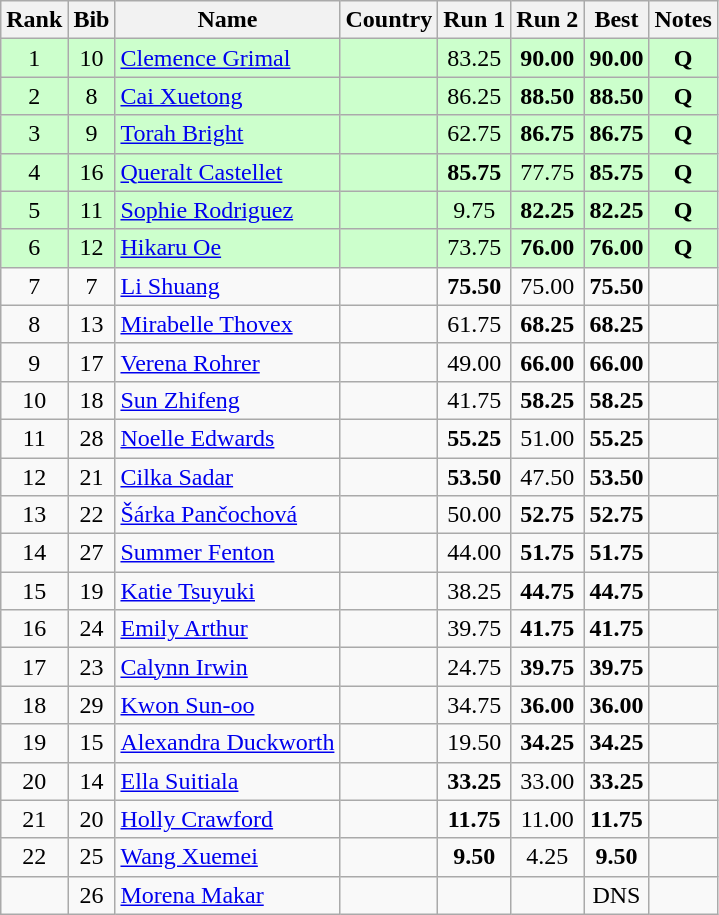<table class="wikitable sortable" style="text-align:center">
<tr>
<th>Rank</th>
<th>Bib</th>
<th>Name</th>
<th>Country</th>
<th>Run 1</th>
<th>Run 2</th>
<th>Best</th>
<th>Notes</th>
</tr>
<tr bgcolor="#ccffcc">
<td>1</td>
<td>10</td>
<td align=left><a href='#'>Clemence Grimal</a></td>
<td align=left></td>
<td>83.25</td>
<td><strong>90.00</strong></td>
<td><strong>90.00</strong></td>
<td><strong>Q</strong></td>
</tr>
<tr bgcolor="#ccffcc">
<td>2</td>
<td>8</td>
<td align=left><a href='#'>Cai Xuetong</a></td>
<td align=left></td>
<td>86.25</td>
<td><strong>88.50</strong></td>
<td><strong>88.50</strong></td>
<td><strong>Q</strong></td>
</tr>
<tr bgcolor="#ccffcc">
<td>3</td>
<td>9</td>
<td align=left><a href='#'>Torah Bright</a></td>
<td align=left></td>
<td>62.75</td>
<td><strong>86.75</strong></td>
<td><strong>86.75</strong></td>
<td><strong>Q</strong></td>
</tr>
<tr bgcolor="#ccffcc">
<td>4</td>
<td>16</td>
<td align=left><a href='#'>Queralt Castellet</a></td>
<td align=left></td>
<td><strong>85.75</strong></td>
<td>77.75</td>
<td><strong>85.75</strong></td>
<td><strong>Q</strong></td>
</tr>
<tr bgcolor="#ccffcc">
<td>5</td>
<td>11</td>
<td align=left><a href='#'>Sophie Rodriguez</a></td>
<td align=left></td>
<td>9.75</td>
<td><strong>82.25</strong></td>
<td><strong>82.25</strong></td>
<td><strong>Q</strong></td>
</tr>
<tr bgcolor="#ccffcc">
<td>6</td>
<td>12</td>
<td align=left><a href='#'>Hikaru Oe</a></td>
<td align=left></td>
<td>73.75</td>
<td><strong>76.00</strong></td>
<td><strong>76.00</strong></td>
<td><strong>Q</strong></td>
</tr>
<tr>
<td>7</td>
<td>7</td>
<td align=left><a href='#'>Li Shuang</a></td>
<td align=left></td>
<td><strong>75.50</strong></td>
<td>75.00</td>
<td><strong>75.50</strong></td>
<td></td>
</tr>
<tr>
<td>8</td>
<td>13</td>
<td align=left><a href='#'>Mirabelle Thovex</a></td>
<td align=left></td>
<td>61.75</td>
<td><strong>68.25</strong></td>
<td><strong>68.25</strong></td>
<td></td>
</tr>
<tr>
<td>9</td>
<td>17</td>
<td align=left><a href='#'>Verena Rohrer</a></td>
<td align=left></td>
<td>49.00</td>
<td><strong>66.00</strong></td>
<td><strong>66.00</strong></td>
<td></td>
</tr>
<tr>
<td>10</td>
<td>18</td>
<td align=left><a href='#'>Sun Zhifeng</a></td>
<td align=left></td>
<td>41.75</td>
<td><strong>58.25</strong></td>
<td><strong>58.25</strong></td>
<td></td>
</tr>
<tr>
<td>11</td>
<td>28</td>
<td align=left><a href='#'>Noelle Edwards</a></td>
<td align=left></td>
<td><strong>55.25</strong></td>
<td>51.00</td>
<td><strong>55.25</strong></td>
<td></td>
</tr>
<tr>
<td>12</td>
<td>21</td>
<td align=left><a href='#'>Cilka Sadar</a></td>
<td align=left></td>
<td><strong>53.50</strong></td>
<td>47.50</td>
<td><strong>53.50</strong></td>
<td></td>
</tr>
<tr>
<td>13</td>
<td>22</td>
<td align=left><a href='#'>Šárka Pančochová</a></td>
<td align=left></td>
<td>50.00</td>
<td><strong>52.75</strong></td>
<td><strong>52.75</strong></td>
<td></td>
</tr>
<tr>
<td>14</td>
<td>27</td>
<td align=left><a href='#'>Summer Fenton</a></td>
<td align=left></td>
<td>44.00</td>
<td><strong>51.75</strong></td>
<td><strong>51.75</strong></td>
<td></td>
</tr>
<tr>
<td>15</td>
<td>19</td>
<td align=left><a href='#'>Katie Tsuyuki</a></td>
<td align=left></td>
<td>38.25</td>
<td><strong>44.75</strong></td>
<td><strong>44.75</strong></td>
<td></td>
</tr>
<tr>
<td>16</td>
<td>24</td>
<td align=left><a href='#'>Emily Arthur</a></td>
<td align=left></td>
<td>39.75</td>
<td><strong>41.75</strong></td>
<td><strong>41.75</strong></td>
<td></td>
</tr>
<tr>
<td>17</td>
<td>23</td>
<td align=left><a href='#'>Calynn Irwin</a></td>
<td align=left></td>
<td>24.75</td>
<td><strong>39.75</strong></td>
<td><strong>39.75</strong></td>
<td></td>
</tr>
<tr>
<td>18</td>
<td>29</td>
<td align=left><a href='#'>Kwon Sun-oo</a></td>
<td align=left></td>
<td>34.75</td>
<td><strong>36.00</strong></td>
<td><strong>36.00</strong></td>
<td></td>
</tr>
<tr>
<td>19</td>
<td>15</td>
<td align=left><a href='#'>Alexandra Duckworth</a></td>
<td align=left></td>
<td>19.50</td>
<td><strong>34.25</strong></td>
<td><strong>34.25</strong></td>
<td></td>
</tr>
<tr>
<td>20</td>
<td>14</td>
<td align=left><a href='#'>Ella Suitiala</a></td>
<td align=left></td>
<td><strong>33.25</strong></td>
<td>33.00</td>
<td><strong>33.25</strong></td>
<td></td>
</tr>
<tr>
<td>21</td>
<td>20</td>
<td align=left><a href='#'>Holly Crawford</a></td>
<td align=left></td>
<td><strong>11.75</strong></td>
<td>11.00</td>
<td><strong>11.75</strong></td>
<td></td>
</tr>
<tr>
<td>22</td>
<td>25</td>
<td align=left><a href='#'>Wang Xuemei</a></td>
<td align=left></td>
<td><strong>9.50</strong></td>
<td>4.25</td>
<td><strong>9.50</strong></td>
<td></td>
</tr>
<tr>
<td></td>
<td>26</td>
<td align=left><a href='#'>Morena Makar</a></td>
<td align=left></td>
<td></td>
<td></td>
<td>DNS</td>
<td></td>
</tr>
</table>
